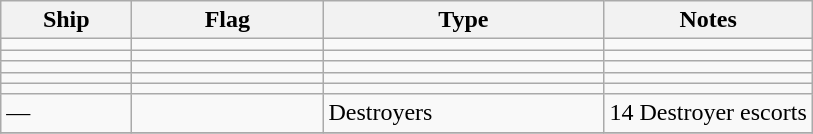<table class="wikitable sortable">
<tr>
<th scope="col" width="80px">Ship</th>
<th scope="col" width="120px">Flag</th>
<th scope="col" width="180px">Type</th>
<th>Notes</th>
</tr>
<tr>
<td align="left"></td>
<td align="left"></td>
<td align="left"></td>
<td align="left"></td>
</tr>
<tr>
<td align="left"></td>
<td align="left"></td>
<td align="left"></td>
<td align="left"></td>
</tr>
<tr>
<td align="left"></td>
<td align="left"></td>
<td align="left"></td>
<td align="left"></td>
</tr>
<tr>
<td align="left"></td>
<td align="left"></td>
<td align="left"></td>
<td align="left"></td>
</tr>
<tr>
<td align="left"></td>
<td align="left"></td>
<td align="left"></td>
<td align="left"></td>
</tr>
<tr>
<td align="left">—</td>
<td align="left"></td>
<td align="left">Destroyers</td>
<td align="left">14 Destroyer escorts</td>
</tr>
<tr>
</tr>
</table>
